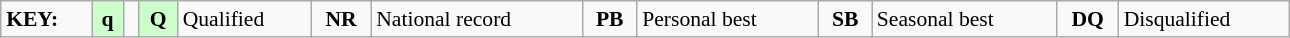<table class="wikitable" style="margin:0.5em auto; font-size:90%;position:relative;" width=68%>
<tr>
<td><strong>KEY:</strong></td>
<td bgcolor=ccffcc align=center><strong>q</strong></td>
<td></td>
<td bgcolor=ccffcc align=center><strong>Q</strong></td>
<td>Qualified</td>
<td align=center><strong>NR</strong></td>
<td>National record</td>
<td align=center><strong>PB</strong></td>
<td>Personal best</td>
<td align=center><strong>SB</strong></td>
<td>Seasonal best</td>
<td align=center><strong>DQ</strong></td>
<td>Disqualified</td>
</tr>
</table>
